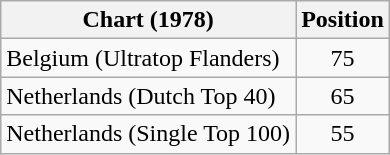<table class="wikitable sortable">
<tr>
<th>Chart (1978)</th>
<th>Position</th>
</tr>
<tr>
<td>Belgium (Ultratop Flanders)</td>
<td style="text-align:center;">75</td>
</tr>
<tr>
<td>Netherlands (Dutch Top 40)</td>
<td style="text-align:center;">65</td>
</tr>
<tr>
<td>Netherlands (Single Top 100)</td>
<td style="text-align:center;">55</td>
</tr>
</table>
